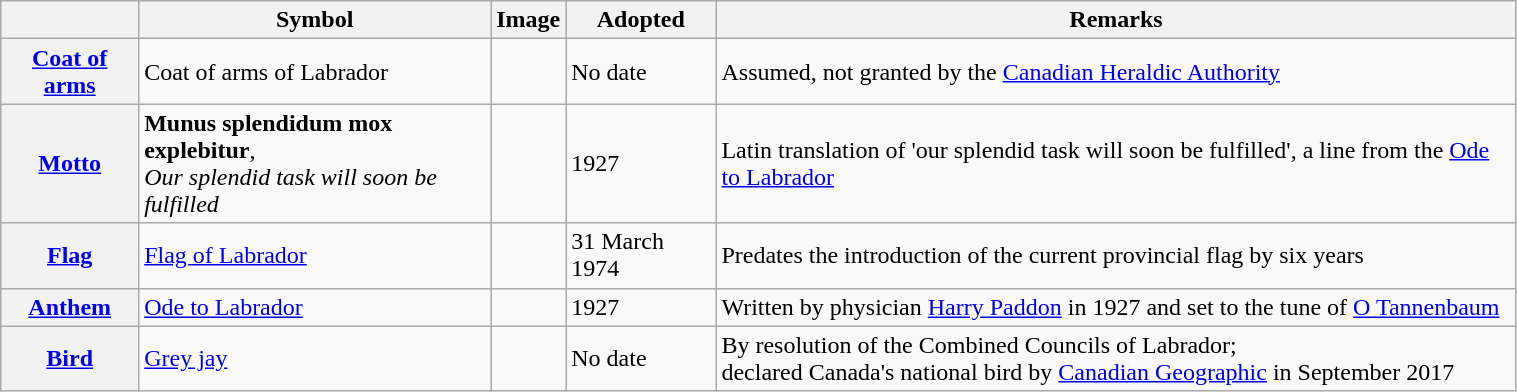<table class="wikitable" style="width:80%;">
<tr>
<th></th>
<th>Symbol</th>
<th>Image</th>
<th>Adopted</th>
<th>Remarks</th>
</tr>
<tr>
<th><a href='#'>Coat of arms</a></th>
<td>Coat of arms of Labrador</td>
<td></td>
<td>No date</td>
<td>Assumed, not granted by the <a href='#'>Canadian Heraldic Authority</a></td>
</tr>
<tr>
<th><a href='#'>Motto</a></th>
<td><strong>Munus splendidum mox explebitur</strong>,<br> <em>Our splendid task will soon be fulfilled</em></td>
<td></td>
<td>1927</td>
<td>Latin translation of 'our splendid task will soon be fulfilled', a line from the <a href='#'>Ode to Labrador</a></td>
</tr>
<tr>
<th><a href='#'>Flag</a></th>
<td><a href='#'>Flag of Labrador</a></td>
<td></td>
<td>31 March 1974</td>
<td>Predates the introduction of the current provincial flag by six years</td>
</tr>
<tr>
<th><a href='#'>Anthem</a></th>
<td><a href='#'>Ode to Labrador</a></td>
<td></td>
<td>1927</td>
<td>Written by physician <a href='#'>Harry Paddon</a> in 1927 and set to the tune of <a href='#'>O Tannenbaum</a></td>
</tr>
<tr>
<th><a href='#'>Bird</a></th>
<td><a href='#'>Grey jay</a></td>
<td></td>
<td>No date</td>
<td>By resolution of the Combined Councils of Labrador;<br>declared Canada's national bird by <a href='#'>Canadian Geographic</a> in September 2017</td>
</tr>
</table>
